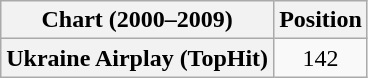<table class="wikitable plainrowheaders">
<tr>
<th>Chart (2000–2009)</th>
<th>Position</th>
</tr>
<tr>
<th scope="row">Ukraine Airplay (TopHit)</th>
<td style="text-align:center;">142</td>
</tr>
</table>
